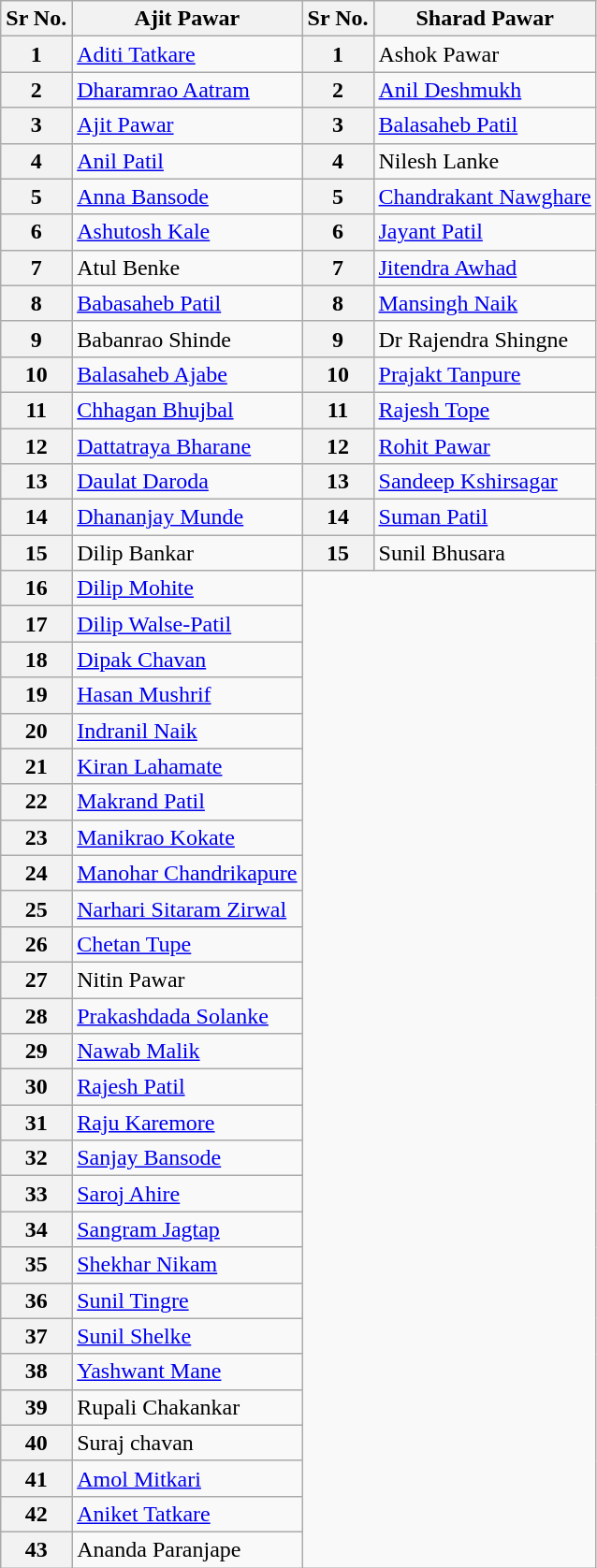<table class="wikitable">
<tr>
<th>Sr No.</th>
<th>Ajit Pawar</th>
<th>Sr No.</th>
<th>Sharad Pawar</th>
</tr>
<tr>
<th>1</th>
<td><a href='#'>Aditi Tatkare</a></td>
<th>1</th>
<td>Ashok Pawar</td>
</tr>
<tr>
<th>2</th>
<td><a href='#'>Dharamrao Aatram</a></td>
<th>2</th>
<td><a href='#'>Anil Deshmukh</a></td>
</tr>
<tr>
<th>3</th>
<td><a href='#'>Ajit Pawar</a></td>
<th>3</th>
<td><a href='#'>Balasaheb Patil</a></td>
</tr>
<tr>
<th>4</th>
<td><a href='#'>Anil Patil</a></td>
<th>4</th>
<td>Nilesh Lanke</td>
</tr>
<tr>
<th>5</th>
<td><a href='#'>Anna Bansode</a></td>
<th>5</th>
<td><a href='#'>Chandrakant Nawghare</a></td>
</tr>
<tr>
<th>6</th>
<td><a href='#'>Ashutosh Kale</a></td>
<th>6</th>
<td><a href='#'>Jayant Patil</a></td>
</tr>
<tr>
<th>7</th>
<td>Atul Benke</td>
<th>7</th>
<td><a href='#'>Jitendra Awhad</a></td>
</tr>
<tr>
<th>8</th>
<td><a href='#'>Babasaheb Patil</a></td>
<th>8</th>
<td><a href='#'>Mansingh Naik</a></td>
</tr>
<tr>
<th>9</th>
<td>Babanrao Shinde</td>
<th>9</th>
<td>Dr Rajendra Shingne</td>
</tr>
<tr>
<th>10</th>
<td><a href='#'>Balasaheb Ajabe</a></td>
<th>10</th>
<td><a href='#'>Prajakt Tanpure</a></td>
</tr>
<tr>
<th>11</th>
<td><a href='#'>Chhagan Bhujbal</a></td>
<th>11</th>
<td><a href='#'>Rajesh Tope</a></td>
</tr>
<tr>
<th>12</th>
<td><a href='#'>Dattatraya Bharane</a></td>
<th>12</th>
<td><a href='#'>Rohit Pawar</a></td>
</tr>
<tr>
<th>13</th>
<td><a href='#'>Daulat Daroda</a></td>
<th>13</th>
<td><a href='#'>Sandeep Kshirsagar</a></td>
</tr>
<tr>
<th>14</th>
<td><a href='#'>Dhananjay Munde</a></td>
<th>14</th>
<td><a href='#'>Suman Patil</a></td>
</tr>
<tr>
<th>15</th>
<td>Dilip Bankar</td>
<th>15</th>
<td>Sunil Bhusara</td>
</tr>
<tr>
<th>16</th>
<td><a href='#'>Dilip Mohite</a></td>
</tr>
<tr>
<th>17</th>
<td><a href='#'>Dilip Walse-Patil</a></td>
</tr>
<tr>
<th>18</th>
<td><a href='#'>Dipak Chavan</a></td>
</tr>
<tr>
<th>19</th>
<td><a href='#'>Hasan Mushrif</a></td>
</tr>
<tr>
<th>20</th>
<td><a href='#'>Indranil Naik</a></td>
</tr>
<tr>
<th>21</th>
<td><a href='#'>Kiran Lahamate</a></td>
</tr>
<tr>
<th>22</th>
<td><a href='#'>Makrand Patil</a></td>
</tr>
<tr>
<th>23</th>
<td><a href='#'>Manikrao Kokate</a></td>
</tr>
<tr>
<th>24</th>
<td><a href='#'>Manohar Chandrikapure</a></td>
</tr>
<tr>
<th>25</th>
<td><a href='#'>Narhari Sitaram Zirwal</a></td>
</tr>
<tr>
<th>26</th>
<td><a href='#'>Chetan Tupe</a></td>
</tr>
<tr>
<th>27</th>
<td>Nitin Pawar</td>
</tr>
<tr>
<th>28</th>
<td><a href='#'>Prakashdada Solanke</a></td>
</tr>
<tr>
<th>29</th>
<td><a href='#'>Nawab Malik</a></td>
</tr>
<tr>
<th>30</th>
<td><a href='#'>Rajesh Patil</a></td>
</tr>
<tr>
<th>31</th>
<td><a href='#'>Raju Karemore</a></td>
</tr>
<tr>
<th>32</th>
<td><a href='#'>Sanjay Bansode</a></td>
</tr>
<tr>
<th>33</th>
<td><a href='#'>Saroj Ahire</a></td>
</tr>
<tr>
<th>34</th>
<td><a href='#'>Sangram Jagtap</a></td>
</tr>
<tr>
<th>35</th>
<td><a href='#'>Shekhar Nikam</a></td>
</tr>
<tr>
<th>36</th>
<td><a href='#'>Sunil Tingre</a></td>
</tr>
<tr>
<th>37</th>
<td><a href='#'>Sunil Shelke</a></td>
</tr>
<tr>
<th>38</th>
<td><a href='#'>Yashwant Mane</a></td>
</tr>
<tr>
<th>39</th>
<td>Rupali Chakankar</td>
</tr>
<tr>
<th>40</th>
<td>Suraj chavan</td>
</tr>
<tr>
<th>41</th>
<td><a href='#'>Amol Mitkari</a></td>
</tr>
<tr>
<th>42</th>
<td><a href='#'>Aniket Tatkare</a></td>
</tr>
<tr>
<th>43</th>
<td>Ananda Paranjape</td>
</tr>
</table>
